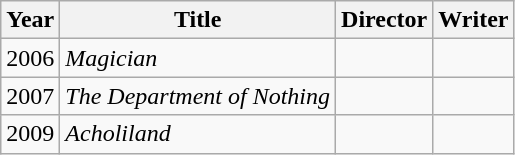<table class="wikitable">
<tr>
<th>Year</th>
<th>Title</th>
<th>Director</th>
<th>Writer</th>
</tr>
<tr>
<td>2006</td>
<td><em>Magician</em></td>
<td></td>
<td></td>
</tr>
<tr>
<td>2007</td>
<td><em>The Department of Nothing</em></td>
<td></td>
<td></td>
</tr>
<tr>
<td>2009</td>
<td><em>Acholiland</em></td>
<td></td>
<td></td>
</tr>
</table>
